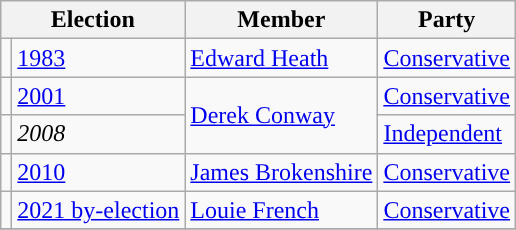<table class="wikitable">
<tr>
<th colspan="2">Election</th>
<th>Member</th>
<th>Party</th>
</tr>
<tr>
<td style="color:inherit;background-color: "></td>
<td><a href='#'>1983</a></td>
<td><a href='#'>Edward Heath</a></td>
<td><a href='#'>Conservative</a></td>
</tr>
<tr>
<td style="color:inherit;background-color: "></td>
<td><a href='#'>2001</a></td>
<td rowspan="2"><a href='#'>Derek Conway</a></td>
<td><a href='#'>Conservative</a></td>
</tr>
<tr>
<td style="color:inherit;background-color: "></td>
<td><em>2008</em></td>
<td><a href='#'>Independent</a></td>
</tr>
<tr>
<td style="color:inherit;background-color: "></td>
<td><a href='#'>2010</a></td>
<td><a href='#'>James Brokenshire</a></td>
<td><a href='#'>Conservative</a></td>
</tr>
<tr>
<td style="color:inherit;background-color: "></td>
<td><a href='#'>2021 by-election</a></td>
<td><a href='#'>Louie French</a></td>
<td><a href='#'>Conservative</a></td>
</tr>
<tr>
</tr>
</table>
